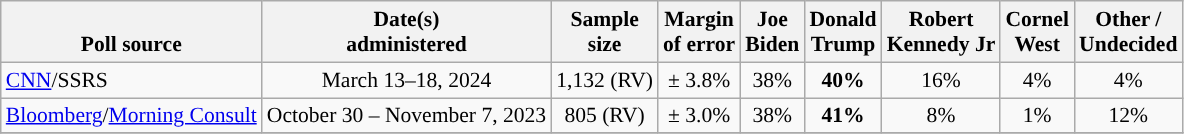<table class="wikitable sortable mw-datatable" style="font-size:90%;text-align:center;line-height:17px">
<tr valign=bottom>
<th>Poll source</th>
<th>Date(s)<br>administered</th>
<th>Sample<br>size</th>
<th>Margin<br>of error</th>
<th class="unsortable">Joe<br>Biden<br></th>
<th class="unsortable">Donald<br>Trump<br></th>
<th class="unsortable">Robert<br>Kennedy Jr<br></th>
<th class="unsortable">Cornel<br>West<br></th>
<th class="unsortable">Other /<br>Undecided</th>
</tr>
<tr>
<td style="text-align:left;"><a href='#'>CNN</a>/SSRS</td>
<td data-sort-value="2024-03-22">March 13–18, 2024</td>
<td>1,132 (RV)</td>
<td>± 3.8%</td>
<td>38%</td>
<td style="background-color:"><strong>40%</strong></td>
<td>16%</td>
<td>4%</td>
<td>4%</td>
</tr>
<tr>
<td style="text-align:left;"><a href='#'>Bloomberg</a>/<a href='#'>Morning Consult</a></td>
<td data-sort-value="2023-11-09">October 30 – November 7, 2023</td>
<td>805 (RV)</td>
<td>± 3.0%</td>
<td>38%</td>
<td style="background-color:"><strong>41%</strong></td>
<td>8%</td>
<td>1%</td>
<td>12%</td>
</tr>
<tr>
</tr>
</table>
